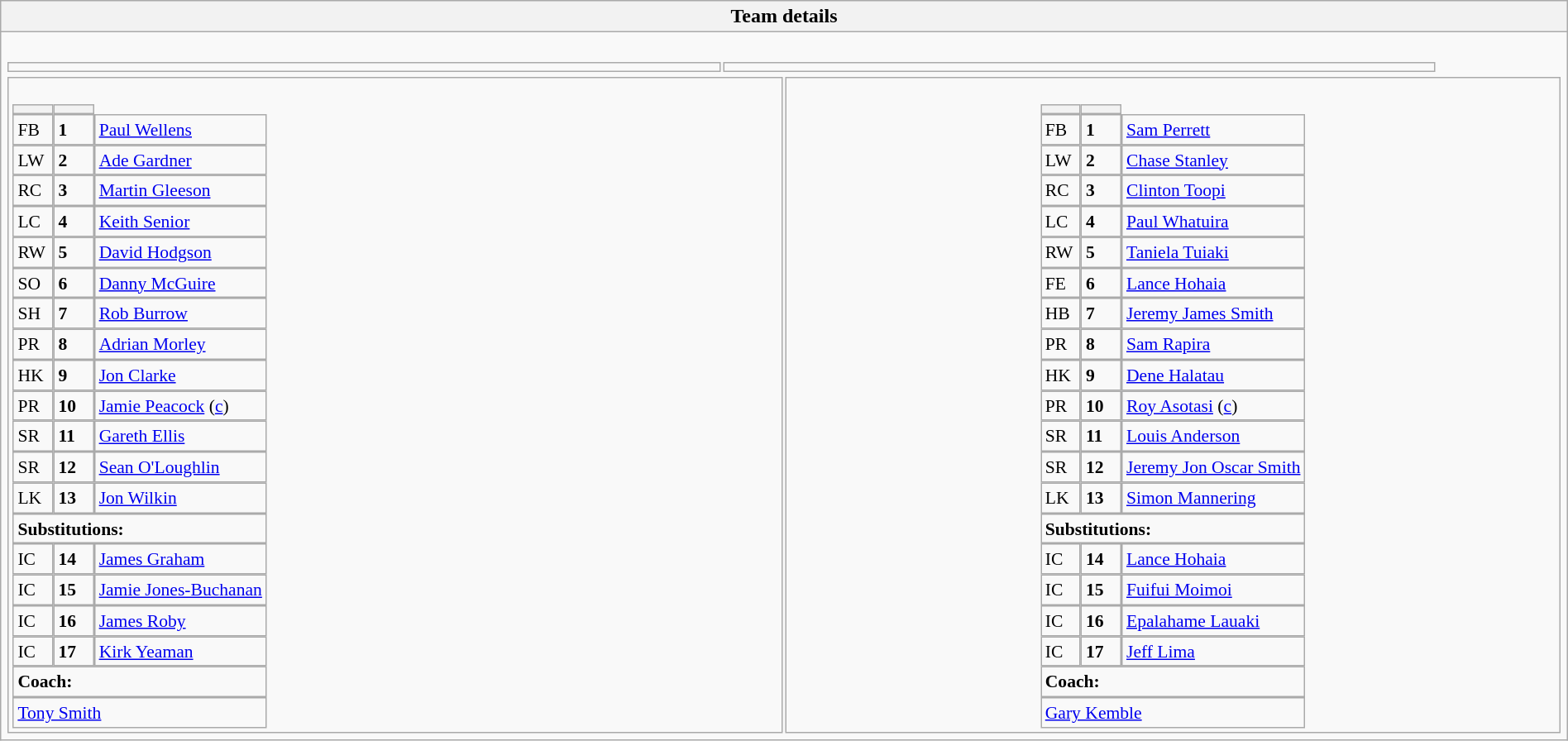<table style="width:100%" class="wikitable collapsible collapsed">
<tr>
<th>Team details</th>
</tr>
<tr>
<td><br><table width=92%>
<tr>
<td></td>
<td></td>
</tr>
</table>
<table width="100%">
<tr>
<td valign="top" width="50%"><br><table style="font-size: 90%" cellspacing="0" cellpadding="0">
<tr>
<th width="25"></th>
<th width="25"></th>
</tr>
<tr>
<td>FB</td>
<td><strong>1</strong></td>
<td><a href='#'>Paul Wellens</a></td>
</tr>
<tr>
<td>LW</td>
<td><strong>2</strong></td>
<td><a href='#'>Ade Gardner</a></td>
</tr>
<tr>
<td>RC</td>
<td><strong>3</strong></td>
<td><a href='#'>Martin Gleeson</a></td>
</tr>
<tr>
<td>LC</td>
<td><strong>4</strong></td>
<td><a href='#'>Keith Senior</a></td>
</tr>
<tr>
<td>RW</td>
<td><strong>5</strong></td>
<td><a href='#'>David Hodgson</a></td>
</tr>
<tr>
<td>SO</td>
<td><strong>6</strong></td>
<td><a href='#'>Danny McGuire</a></td>
</tr>
<tr>
<td>SH</td>
<td><strong>7</strong></td>
<td><a href='#'>Rob Burrow</a></td>
</tr>
<tr>
<td>PR</td>
<td><strong>8</strong></td>
<td><a href='#'>Adrian Morley</a></td>
</tr>
<tr>
<td>HK</td>
<td><strong>9</strong></td>
<td><a href='#'>Jon Clarke</a></td>
</tr>
<tr>
<td>PR</td>
<td><strong>10</strong></td>
<td><a href='#'>Jamie Peacock</a> (<a href='#'>c</a>)</td>
</tr>
<tr>
<td>SR</td>
<td><strong>11</strong></td>
<td><a href='#'>Gareth Ellis</a></td>
</tr>
<tr>
<td>SR</td>
<td><strong>12</strong></td>
<td><a href='#'>Sean O'Loughlin</a></td>
</tr>
<tr>
<td>LK</td>
<td><strong>13</strong></td>
<td><a href='#'>Jon Wilkin</a></td>
</tr>
<tr>
<td colspan=3><strong>Substitutions:</strong></td>
</tr>
<tr>
<td>IC</td>
<td><strong>14</strong></td>
<td><a href='#'>James Graham</a></td>
</tr>
<tr>
<td>IC</td>
<td><strong>15</strong></td>
<td><a href='#'>Jamie Jones-Buchanan</a></td>
</tr>
<tr>
<td>IC</td>
<td><strong>16</strong></td>
<td><a href='#'>James Roby</a></td>
</tr>
<tr>
<td>IC</td>
<td><strong>17</strong></td>
<td><a href='#'>Kirk Yeaman</a></td>
</tr>
<tr>
<td colspan=3><strong>Coach:</strong></td>
</tr>
<tr>
<td colspan="4"> <a href='#'>Tony Smith</a></td>
</tr>
</table>
</td>
<td valign="top" width="50%"><br><table style="font-size: 90%" cellspacing="0" cellpadding="0" align="center">
<tr>
<th width="25"></th>
<th width="25"></th>
</tr>
<tr>
<td>FB</td>
<td><strong>1</strong></td>
<td><a href='#'>Sam Perrett</a></td>
</tr>
<tr>
<td>LW</td>
<td><strong>2</strong></td>
<td><a href='#'>Chase Stanley</a></td>
</tr>
<tr>
<td>RC</td>
<td><strong>3</strong></td>
<td><a href='#'>Clinton Toopi</a></td>
</tr>
<tr>
<td>LC</td>
<td><strong>4</strong></td>
<td><a href='#'>Paul Whatuira</a></td>
</tr>
<tr>
<td>RW</td>
<td><strong>5</strong></td>
<td><a href='#'>Taniela Tuiaki</a></td>
</tr>
<tr>
<td>FE</td>
<td><strong>6</strong></td>
<td><a href='#'>Lance Hohaia</a></td>
</tr>
<tr>
<td>HB</td>
<td><strong>7</strong></td>
<td><a href='#'>Jeremy James Smith</a></td>
</tr>
<tr>
<td>PR</td>
<td><strong>8</strong></td>
<td><a href='#'>Sam Rapira</a></td>
</tr>
<tr>
<td>HK</td>
<td><strong>9</strong></td>
<td><a href='#'>Dene Halatau</a></td>
</tr>
<tr>
<td>PR</td>
<td><strong>10</strong></td>
<td><a href='#'>Roy Asotasi</a> (<a href='#'>c</a>)</td>
</tr>
<tr>
<td>SR</td>
<td><strong>11</strong></td>
<td><a href='#'>Louis Anderson</a></td>
</tr>
<tr>
<td>SR</td>
<td><strong>12</strong></td>
<td><a href='#'>Jeremy Jon Oscar Smith</a></td>
</tr>
<tr>
<td>LK</td>
<td><strong>13</strong></td>
<td><a href='#'>Simon Mannering</a></td>
</tr>
<tr>
<td colspan=3><strong>Substitutions:</strong></td>
</tr>
<tr>
<td>IC</td>
<td><strong>14</strong></td>
<td><a href='#'>Lance Hohaia</a></td>
</tr>
<tr>
<td>IC</td>
<td><strong>15</strong></td>
<td><a href='#'>Fuifui Moimoi</a></td>
</tr>
<tr>
<td>IC</td>
<td><strong>16</strong></td>
<td><a href='#'>Epalahame Lauaki</a></td>
</tr>
<tr>
<td>IC</td>
<td><strong>17</strong></td>
<td><a href='#'>Jeff Lima</a></td>
</tr>
<tr>
<td colspan=3><strong>Coach:</strong></td>
</tr>
<tr>
<td colspan="4"> <a href='#'>Gary Kemble</a></td>
</tr>
</table>
</td>
</tr>
</table>
</td>
</tr>
</table>
